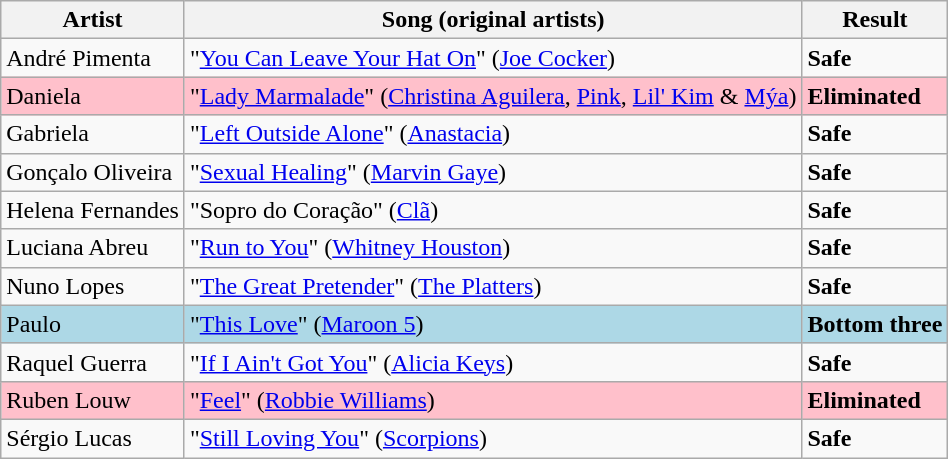<table class=wikitable>
<tr>
<th>Artist</th>
<th>Song (original artists)</th>
<th>Result</th>
</tr>
<tr>
<td>André Pimenta</td>
<td>"<a href='#'>You Can Leave Your Hat On</a>" (<a href='#'>Joe Cocker</a>)</td>
<td><strong>Safe</strong></td>
</tr>
<tr style="background:pink;">
<td>Daniela</td>
<td>"<a href='#'>Lady Marmalade</a>" (<a href='#'>Christina Aguilera</a>, <a href='#'>Pink</a>, <a href='#'>Lil' Kim</a> & <a href='#'>Mýa</a>)</td>
<td><strong>Eliminated</strong></td>
</tr>
<tr>
<td>Gabriela</td>
<td>"<a href='#'>Left Outside Alone</a>" (<a href='#'>Anastacia</a>)</td>
<td><strong>Safe</strong></td>
</tr>
<tr>
<td>Gonçalo Oliveira</td>
<td>"<a href='#'>Sexual Healing</a>" (<a href='#'>Marvin Gaye</a>)</td>
<td><strong>Safe</strong></td>
</tr>
<tr>
<td>Helena Fernandes</td>
<td>"Sopro do Coração" (<a href='#'>Clã</a>)</td>
<td><strong>Safe</strong></td>
</tr>
<tr>
<td>Luciana Abreu</td>
<td>"<a href='#'>Run to You</a>" (<a href='#'>Whitney Houston</a>)</td>
<td><strong>Safe</strong></td>
</tr>
<tr>
<td>Nuno Lopes</td>
<td>"<a href='#'>The Great Pretender</a>" (<a href='#'>The Platters</a>)</td>
<td><strong>Safe</strong></td>
</tr>
<tr style="background:lightblue;">
<td>Paulo</td>
<td>"<a href='#'>This Love</a>" (<a href='#'>Maroon 5</a>)</td>
<td><strong>Bottom three</strong></td>
</tr>
<tr>
<td>Raquel Guerra</td>
<td>"<a href='#'>If I Ain't Got You</a>" (<a href='#'>Alicia Keys</a>)</td>
<td><strong>Safe</strong></td>
</tr>
<tr style="background:pink;">
<td>Ruben Louw</td>
<td>"<a href='#'>Feel</a>" (<a href='#'>Robbie Williams</a>)</td>
<td><strong>Eliminated</strong></td>
</tr>
<tr>
<td>Sérgio Lucas</td>
<td>"<a href='#'>Still Loving You</a>" (<a href='#'>Scorpions</a>)</td>
<td><strong>Safe</strong></td>
</tr>
</table>
